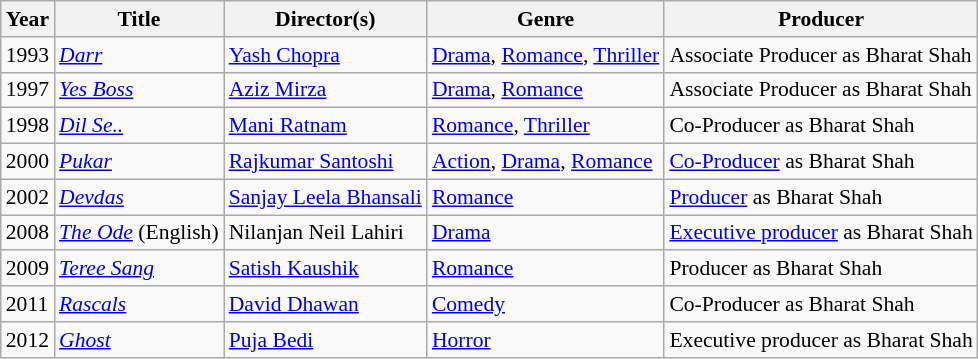<table class="wikitable sortable" style="font-size:90%">
<tr>
<th>Year</th>
<th>Title</th>
<th>Director(s)</th>
<th>Genre</th>
<th>Producer</th>
</tr>
<tr>
<td>1993</td>
<td><em><a href='#'>Darr</a></em></td>
<td><a href='#'>Yash Chopra</a></td>
<td><a href='#'>Drama</a>, <a href='#'>Romance</a>, <a href='#'>Thriller</a></td>
<td>Associate Producer as Bharat Shah</td>
</tr>
<tr>
<td>1997</td>
<td><em><a href='#'>Yes Boss</a></em></td>
<td><a href='#'>Aziz Mirza</a></td>
<td><a href='#'>Drama</a>, <a href='#'>Romance</a></td>
<td>Associate Producer as Bharat Shah</td>
</tr>
<tr>
<td>1998</td>
<td><em><a href='#'>Dil Se..</a></em></td>
<td><a href='#'>Mani Ratnam</a></td>
<td><a href='#'>Romance</a>, <a href='#'>Thriller</a></td>
<td>Co-Producer as Bharat Shah</td>
</tr>
<tr>
<td>2000</td>
<td><em><a href='#'>Pukar</a></em></td>
<td><a href='#'>Rajkumar Santoshi</a></td>
<td><a href='#'>Action</a>, <a href='#'>Drama</a>, <a href='#'>Romance</a></td>
<td><a href='#'>Co-Producer</a> as Bharat Shah</td>
</tr>
<tr>
<td>2002</td>
<td><em><a href='#'>Devdas</a></em></td>
<td><a href='#'>Sanjay Leela Bhansali</a></td>
<td><a href='#'>Romance</a></td>
<td><a href='#'>Producer</a> as Bharat Shah</td>
</tr>
<tr>
<td>2008</td>
<td><em><a href='#'>The Ode</a></em> (English)</td>
<td>Nilanjan Neil Lahiri</td>
<td><a href='#'>Drama</a></td>
<td><a href='#'>Executive producer</a> as Bharat Shah</td>
</tr>
<tr>
<td>2009</td>
<td><em><a href='#'>Teree Sang</a></em></td>
<td><a href='#'>Satish Kaushik</a></td>
<td><a href='#'>Romance</a></td>
<td>Producer as Bharat Shah</td>
</tr>
<tr>
<td>2011</td>
<td><a href='#'><em>Rascals</em></a></td>
<td><a href='#'>David Dhawan</a></td>
<td><a href='#'>Comedy</a></td>
<td>Co-Producer as Bharat Shah</td>
</tr>
<tr>
<td>2012</td>
<td><em><a href='#'>Ghost</a></em></td>
<td><a href='#'>Puja Bedi</a></td>
<td><a href='#'>Horror</a></td>
<td>Executive producer as Bharat Shah</td>
</tr>
</table>
